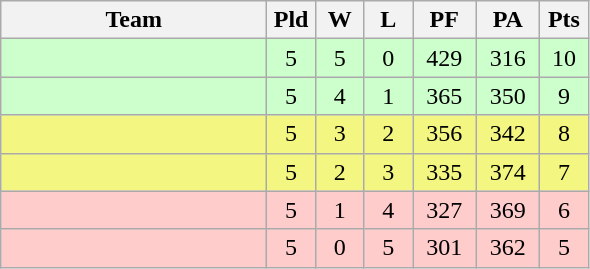<table class="wikitable" style="text-align:center;">
<tr>
<th width=170>Team</th>
<th width=25>Pld</th>
<th width=25>W</th>
<th width=25>L</th>
<th width=35>PF</th>
<th width=35>PA</th>
<th width=25>Pts</th>
</tr>
<tr style="background:#ccffcc">
<td style="text-align:left"></td>
<td>5</td>
<td>5</td>
<td>0</td>
<td>429</td>
<td>316</td>
<td>10</td>
</tr>
<tr style="background:#ccffcc">
<td style="text-align:left"></td>
<td>5</td>
<td>4</td>
<td>1</td>
<td>365</td>
<td>350</td>
<td>9</td>
</tr>
<tr style="background:#F3F781">
<td style="text-align:left"></td>
<td>5</td>
<td>3</td>
<td>2</td>
<td>356</td>
<td>342</td>
<td>8</td>
</tr>
<tr style="background:#F3F781">
<td style="text-align:left"></td>
<td>5</td>
<td>2</td>
<td>3</td>
<td>335</td>
<td>374</td>
<td>7</td>
</tr>
<tr style="background:#ffcccc">
<td style="text-align:left"></td>
<td>5</td>
<td>1</td>
<td>4</td>
<td>327</td>
<td>369</td>
<td>6</td>
</tr>
<tr style="background:#ffcccc">
<td style="text-align:left"></td>
<td>5</td>
<td>0</td>
<td>5</td>
<td>301</td>
<td>362</td>
<td>5</td>
</tr>
</table>
